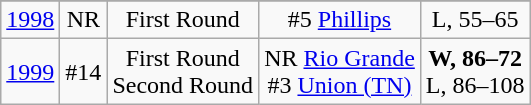<table class="wikitable" style="text-align:center">
<tr>
</tr>
<tr style="text-align:center;">
<td><a href='#'>1998</a></td>
<td>NR</td>
<td>First Round</td>
<td>#5 <a href='#'>Phillips</a></td>
<td>L, 55–65</td>
</tr>
<tr style="text-align:center;">
<td><a href='#'>1999</a></td>
<td>#14</td>
<td>First Round<br>Second Round</td>
<td>NR <a href='#'>Rio Grande</a><br>#3 <a href='#'>Union (TN)</a></td>
<td><strong>W, 86–72</strong><br>L, 86–108</td>
</tr>
</table>
